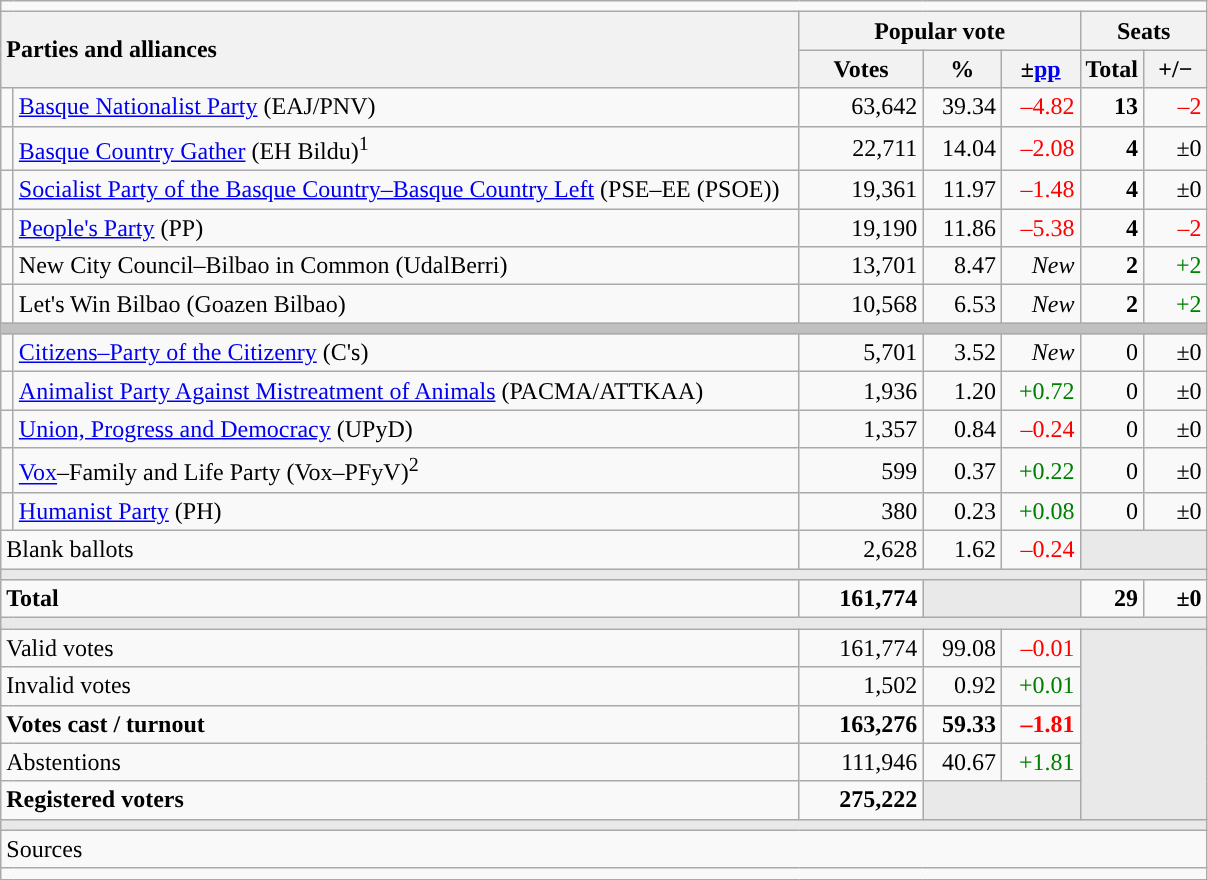<table class="wikitable" style="text-align:right;">
<tr>
<td colspan="7"></td>
</tr>
<tr>
<th style="text-align:left;" rowspan="2" colspan="2" width="525">Parties and alliances</th>
<th colspan="3">Popular vote</th>
<th colspan="2">Seats</th>
</tr>
<tr>
<th width="75">Votes</th>
<th width="45">%</th>
<th width="45">±<a href='#'>pp</a></th>
<th width="35">Total</th>
<th width="35">+/−</th>
</tr>
<tr>
<td width="1" style="color:inherit;background:"></td>
<td align="left"><a href='#'>Basque Nationalist Party</a> (EAJ/PNV)</td>
<td>63,642</td>
<td>39.34</td>
<td style="color:red;">–4.82</td>
<td><strong>13</strong></td>
<td style="color:red;">–2</td>
</tr>
<tr>
<td style="color:inherit;background:"></td>
<td align="left"><a href='#'>Basque Country Gather</a> (EH Bildu)<sup>1</sup></td>
<td>22,711</td>
<td>14.04</td>
<td style="color:red;">–2.08</td>
<td><strong>4</strong></td>
<td>±0</td>
</tr>
<tr>
<td style="color:inherit;background:"></td>
<td align="left"><a href='#'>Socialist Party of the Basque Country–Basque Country Left</a> (PSE–EE (PSOE))</td>
<td>19,361</td>
<td>11.97</td>
<td style="color:red;">–1.48</td>
<td><strong>4</strong></td>
<td>±0</td>
</tr>
<tr>
<td style="color:inherit;background:"></td>
<td align="left"><a href='#'>People's Party</a> (PP)</td>
<td>19,190</td>
<td>11.86</td>
<td style="color:red;">–5.38</td>
<td><strong>4</strong></td>
<td style="color:red;">–2</td>
</tr>
<tr>
<td style="color:inherit;background:"></td>
<td align="left">New City Council–Bilbao in Common (UdalBerri)</td>
<td>13,701</td>
<td>8.47</td>
<td><em>New</em></td>
<td><strong>2</strong></td>
<td style="color:green;">+2</td>
</tr>
<tr>
<td style="color:inherit;background:"></td>
<td align="left">Let's Win Bilbao (Goazen Bilbao)</td>
<td>10,568</td>
<td>6.53</td>
<td><em>New</em></td>
<td><strong>2</strong></td>
<td style="color:green;">+2</td>
</tr>
<tr>
<td colspan="7" bgcolor="#C0C0C0"></td>
</tr>
<tr>
<td style="color:inherit;background:"></td>
<td align="left"><a href='#'>Citizens–Party of the Citizenry</a> (C's)</td>
<td>5,701</td>
<td>3.52</td>
<td><em>New</em></td>
<td>0</td>
<td>±0</td>
</tr>
<tr>
<td style="color:inherit;background:"></td>
<td align="left"><a href='#'>Animalist Party Against Mistreatment of Animals</a> (PACMA/ATTKAA)</td>
<td>1,936</td>
<td>1.20</td>
<td style="color:green;">+0.72</td>
<td>0</td>
<td>±0</td>
</tr>
<tr>
<td style="color:inherit;background:"></td>
<td align="left"><a href='#'>Union, Progress and Democracy</a> (UPyD)</td>
<td>1,357</td>
<td>0.84</td>
<td style="color:red;">–0.24</td>
<td>0</td>
<td>±0</td>
</tr>
<tr>
<td style="color:inherit;background:"></td>
<td align="left"><a href='#'>Vox</a>–Family and Life Party (Vox–PFyV)<sup>2</sup></td>
<td>599</td>
<td>0.37</td>
<td style="color:green;">+0.22</td>
<td>0</td>
<td>±0</td>
</tr>
<tr>
<td style="color:inherit;background:"></td>
<td align="left"><a href='#'>Humanist Party</a> (PH)</td>
<td>380</td>
<td>0.23</td>
<td style="color:green;">+0.08</td>
<td>0</td>
<td>±0</td>
</tr>
<tr>
<td align="left" colspan="2">Blank ballots</td>
<td>2,628</td>
<td>1.62</td>
<td style="color:red;">–0.24</td>
<td bgcolor="#E9E9E9" colspan="2"></td>
</tr>
<tr>
<td colspan="7" bgcolor="#E9E9E9"></td>
</tr>
<tr style="font-weight:bold;">
<td align="left" colspan="2">Total</td>
<td>161,774</td>
<td bgcolor="#E9E9E9" colspan="2"></td>
<td>29</td>
<td>±0</td>
</tr>
<tr>
<td colspan="7" bgcolor="#E9E9E9"></td>
</tr>
<tr>
<td align="left" colspan="2">Valid votes</td>
<td>161,774</td>
<td>99.08</td>
<td style="color:red;">–0.01</td>
<td bgcolor="#E9E9E9" colspan="2" rowspan="5"></td>
</tr>
<tr>
<td align="left" colspan="2">Invalid votes</td>
<td>1,502</td>
<td>0.92</td>
<td style="color:green;">+0.01</td>
</tr>
<tr style="font-weight:bold;">
<td align="left" colspan="2">Votes cast / turnout</td>
<td>163,276</td>
<td>59.33</td>
<td style="color:red;">–1.81</td>
</tr>
<tr>
<td align="left" colspan="2">Abstentions</td>
<td>111,946</td>
<td>40.67</td>
<td style="color:green;">+1.81</td>
</tr>
<tr style="font-weight:bold;">
<td align="left" colspan="2">Registered voters</td>
<td>275,222</td>
<td bgcolor="#E9E9E9" colspan="2"></td>
</tr>
<tr>
<td colspan="7" bgcolor="#E9E9E9"></td>
</tr>
<tr>
<td align="left" colspan="7">Sources</td>
</tr>
<tr>
<td colspan="7" style="text-align:left; max-width:790px;"></td>
</tr>
</table>
